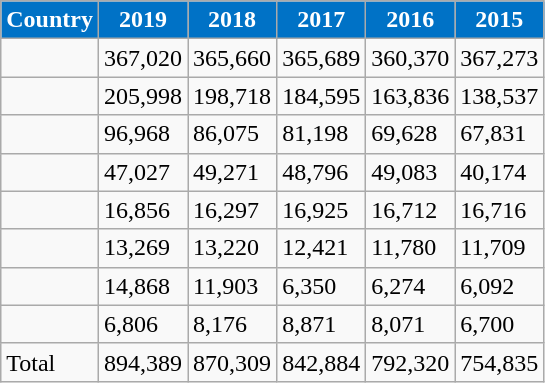<table class="wikitable sortable">
<tr style=color:white>
<th style=background-color:#0072C6>Country</th>
<th style=background-color:#0072C6>2019</th>
<th style=background-color:#0072C6>2018</th>
<th style=background-color:#0072C6>2017</th>
<th style=background-color:#0072C6>2016</th>
<th style=background-color:#0072C6>2015</th>
</tr>
<tr>
<td></td>
<td>367,020</td>
<td>365,660</td>
<td>365,689</td>
<td>360,370</td>
<td>367,273</td>
</tr>
<tr>
<td></td>
<td>205,998</td>
<td>198,718</td>
<td>184,595</td>
<td>163,836</td>
<td>138,537</td>
</tr>
<tr>
<td></td>
<td>96,968</td>
<td>86,075</td>
<td>81,198</td>
<td>69,628</td>
<td>67,831</td>
</tr>
<tr>
<td></td>
<td>47,027</td>
<td>49,271</td>
<td>48,796</td>
<td>49,083</td>
<td>40,174</td>
</tr>
<tr>
<td></td>
<td>16,856</td>
<td>16,297</td>
<td>16,925</td>
<td>16,712</td>
<td>16,716</td>
</tr>
<tr>
<td></td>
<td>13,269</td>
<td>13,220</td>
<td>12,421</td>
<td>11,780</td>
<td>11,709</td>
</tr>
<tr>
<td></td>
<td>14,868</td>
<td>11,903</td>
<td>6,350</td>
<td>6,274</td>
<td>6,092</td>
</tr>
<tr>
<td></td>
<td>6,806</td>
<td>8,176</td>
<td>8,871</td>
<td>8,071</td>
<td>6,700</td>
</tr>
<tr>
<td>Total</td>
<td>894,389</td>
<td>870,309</td>
<td>842,884</td>
<td>792,320</td>
<td>754,835</td>
</tr>
</table>
